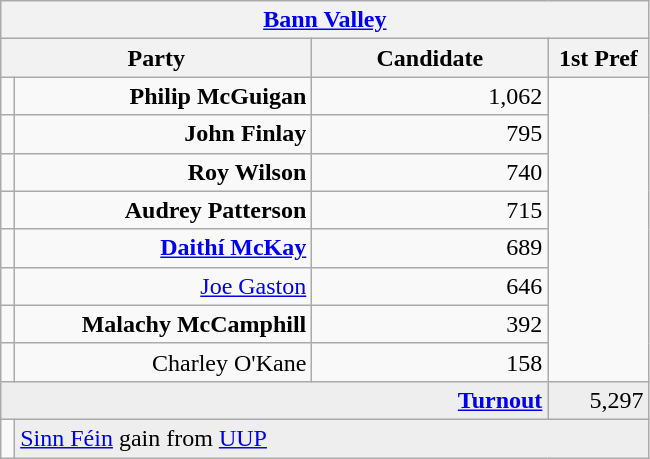<table class="wikitable">
<tr>
<th colspan="4" align="center"><a href='#'>Bann Valley</a></th>
</tr>
<tr>
<th colspan="2" align="center" width=200>Party</th>
<th width=150>Candidate</th>
<th width=60>1st Pref</th>
</tr>
<tr>
<td></td>
<td align="right"><strong>Philip McGuigan</strong></td>
<td align="right">1,062</td>
</tr>
<tr>
<td></td>
<td align="right"><strong>John Finlay</strong></td>
<td align="right">795</td>
</tr>
<tr>
<td></td>
<td align="right"><strong>Roy Wilson</strong></td>
<td align="right">740</td>
</tr>
<tr>
<td></td>
<td align="right"><strong>Audrey Patterson</strong></td>
<td align="right">715</td>
</tr>
<tr>
<td></td>
<td align="right"><strong><a href='#'>Daithí McKay</a></strong></td>
<td align="right">689</td>
</tr>
<tr>
<td></td>
<td align="right"><a href='#'>Joe Gaston</a></td>
<td align="right">646</td>
</tr>
<tr>
<td></td>
<td align="right"><strong>Malachy McCamphill</strong></td>
<td align="right">392</td>
</tr>
<tr>
<td></td>
<td align="right">Charley O'Kane</td>
<td align="right">158</td>
</tr>
<tr bgcolor="EEEEEE">
<td colspan=3 align="right"><strong><a href='#'>Turnout</a></strong></td>
<td align="right">5,297</td>
</tr>
<tr>
<td bgcolor=></td>
<td colspan=3 bgcolor="EEEEEE"><a href='#'>Sinn Féin</a> gain from <a href='#'>UUP</a></td>
</tr>
</table>
